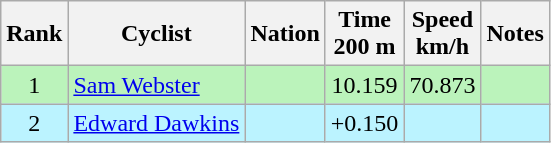<table class="wikitable sortable" style="text-align:center;">
<tr>
<th>Rank</th>
<th>Cyclist</th>
<th>Nation</th>
<th>Time<br>200 m</th>
<th>Speed<br>km/h</th>
<th>Notes</th>
</tr>
<tr bgcolor=bbf3bb>
<td>1</td>
<td align=left><a href='#'>Sam Webster</a></td>
<td align=left></td>
<td>10.159</td>
<td>70.873</td>
<td></td>
</tr>
<tr bgcolor=bbf3ff>
<td>2</td>
<td align=left><a href='#'>Edward Dawkins</a></td>
<td align=left></td>
<td data-sort-value=10.309>+0.150</td>
<td></td>
<td></td>
</tr>
</table>
